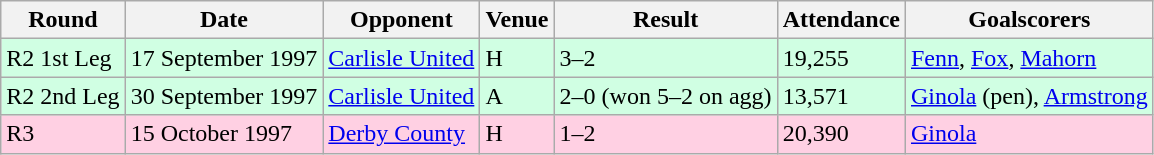<table class="wikitable">
<tr>
<th>Round</th>
<th>Date</th>
<th>Opponent</th>
<th>Venue</th>
<th>Result</th>
<th>Attendance</th>
<th>Goalscorers</th>
</tr>
<tr style="background-color: #d0ffe3;">
<td>R2 1st Leg</td>
<td>17 September 1997</td>
<td><a href='#'>Carlisle United</a></td>
<td>H</td>
<td>3–2</td>
<td>19,255</td>
<td><a href='#'>Fenn</a>, <a href='#'>Fox</a>, <a href='#'>Mahorn</a></td>
</tr>
<tr style="background-color: #d0ffe3;">
<td>R2 2nd Leg</td>
<td>30 September 1997</td>
<td><a href='#'>Carlisle United</a></td>
<td>A</td>
<td>2–0 (won 5–2 on agg)</td>
<td>13,571</td>
<td><a href='#'>Ginola</a> (pen), <a href='#'>Armstrong</a></td>
</tr>
<tr style="background-color: #ffd0e3;">
<td>R3</td>
<td>15 October 1997</td>
<td><a href='#'>Derby County</a></td>
<td>H</td>
<td>1–2</td>
<td>20,390</td>
<td><a href='#'>Ginola</a></td>
</tr>
</table>
